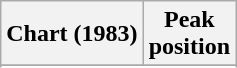<table class="wikitable sortable plainrowheaders" style="text-align:center">
<tr>
<th scope="col">Chart (1983)</th>
<th scope="col">Peak<br> position</th>
</tr>
<tr>
</tr>
<tr>
</tr>
<tr>
</tr>
</table>
